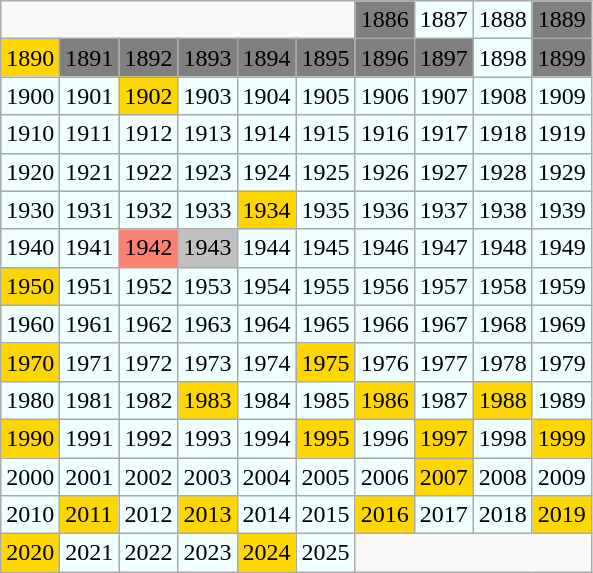<table class="wikitable">
<tr>
<td colspan="6"></td>
<td style="background: grey;">1886</td>
<td style="background: azure;">1887</td>
<td style="background: azure;">1888</td>
<td style="background: grey;">1889</td>
</tr>
<tr>
<td style="background: gold;">1890</td>
<td style="background: grey;">1891</td>
<td style="background: grey;">1892</td>
<td style="background: grey;">1893</td>
<td style="background: grey;">1894</td>
<td style="background: grey;">1895</td>
<td style="background: grey;">1896</td>
<td style="background: grey;">1897</td>
<td style="background: azure;">1898</td>
<td style="background: grey;">1899</td>
</tr>
<tr>
<td style="background: azure;">1900</td>
<td style="background: azure;">1901</td>
<td style="background: gold;">1902</td>
<td style="background: azure;">1903</td>
<td style="background: azure;">1904</td>
<td style="background: azure;">1905</td>
<td style="background: azure;">1906</td>
<td style="background: azure;">1907</td>
<td style="background: azure;">1908</td>
<td style="background: azure;">1909</td>
</tr>
<tr>
<td style="background: azure;">1910</td>
<td style="background: azure;">1911</td>
<td style="background: azure;">1912</td>
<td style="background: azure;">1913</td>
<td style="background: azure;">1914</td>
<td style="background: azure;">1915</td>
<td style="background: azure;">1916</td>
<td style="background: azure;">1917</td>
<td style="background: azure;">1918</td>
<td style="background: azure;">1919</td>
</tr>
<tr>
<td style="background: azure;">1920</td>
<td style="background: azure;">1921</td>
<td style="background: azure;">1922</td>
<td style="background: azure;">1923</td>
<td style="background: azure;">1924</td>
<td style="background: azure;">1925</td>
<td style="background: azure;">1926</td>
<td style="background: azure;">1927</td>
<td style="background: azure;">1928</td>
<td style="background: azure;">1929</td>
</tr>
<tr>
<td style="background: azure;">1930</td>
<td style="background: azure;">1931</td>
<td style="background: azure;">1932</td>
<td style="background: azure;">1933</td>
<td style="background: gold;">1934</td>
<td style="background: azure;">1935</td>
<td style="background: azure;">1936</td>
<td style="background: azure;">1937</td>
<td style="background: azure;">1938</td>
<td style="background: azure;">1939</td>
</tr>
<tr>
<td style="background: azure;">1940</td>
<td style="background: azure;">1941</td>
<td style="background: salmon;">1942</td>
<td style="background: silver;">1943</td>
<td style="background: azure;">1944</td>
<td style="background: azure;">1945</td>
<td style="background: azure;">1946</td>
<td style="background: azure;">1947</td>
<td style="background: azure;">1948</td>
<td style="background: azure;">1949</td>
</tr>
<tr>
<td style="background: gold;">1950</td>
<td style="background: azure;">1951</td>
<td style="background: azure;">1952</td>
<td style="background: azure;">1953</td>
<td style="background: azure;">1954</td>
<td style="background: azure;">1955</td>
<td style="background: azure;">1956</td>
<td style="background: azure;">1957</td>
<td style="background: azure;">1958</td>
<td style="background: azure;">1959</td>
</tr>
<tr>
<td style="background: azure;">1960</td>
<td style="background: azure;">1961</td>
<td style="background: azure;">1962</td>
<td style="background: azure;">1963</td>
<td style="background: azure;">1964</td>
<td style="background: azure;">1965</td>
<td style="background: azure;">1966</td>
<td style="background: azure;">1967</td>
<td style="background: azure;">1968</td>
<td style="background: azure;">1969</td>
</tr>
<tr>
<td style="background: gold;">1970</td>
<td style="background: azure;">1971</td>
<td style="background: azure;">1972</td>
<td style="background: azure;">1973</td>
<td style="background: azure;">1974</td>
<td style="background: gold;">1975</td>
<td style="background: azure;">1976</td>
<td style="background: azure;">1977</td>
<td style="background: azure;">1978</td>
<td style="background: azure;">1979</td>
</tr>
<tr>
<td style="background: azure;">1980</td>
<td style="background: azure;">1981</td>
<td style="background: azure;">1982</td>
<td style="background: gold;">1983</td>
<td style="background: azure;">1984</td>
<td style="background: azure;">1985</td>
<td style="background: gold;">1986</td>
<td style="background: azure;">1987</td>
<td style="background: gold;">1988</td>
<td style="background: azure;">1989</td>
</tr>
<tr>
<td style="background: gold;">1990</td>
<td style="background: azure;">1991</td>
<td style="background: azure;">1992</td>
<td style="background: azure;">1993</td>
<td style="background: azure;">1994</td>
<td style="background: gold;">1995</td>
<td style="background: azure;">1996</td>
<td style="background: gold;">1997</td>
<td style="background: azure;">1998</td>
<td style="background: gold;">1999</td>
</tr>
<tr>
<td style="background: azure;">2000</td>
<td style="background: azure;">2001</td>
<td style="background: azure;">2002</td>
<td style="background: azure;">2003</td>
<td style="background: azure;">2004</td>
<td style="background: azure;">2005</td>
<td style="background: azure;">2006</td>
<td style="background: gold;">2007</td>
<td style="background: azure;">2008</td>
<td style="background: azure;">2009</td>
</tr>
<tr>
<td style="background: azure;">2010</td>
<td style="background: gold;">2011</td>
<td style="background: azure;">2012</td>
<td style="background: gold;">2013</td>
<td style="background: azure;">2014</td>
<td style="background: azure;">2015</td>
<td style="background: gold;">2016</td>
<td style="background: azure;">2017</td>
<td style="background: azure;">2018</td>
<td style="background: gold;">2019</td>
</tr>
<tr>
<td style="background: gold;">2020</td>
<td style="background: azure;">2021</td>
<td style="background: azure;">2022</td>
<td style="background: azure;">2023</td>
<td style="background: gold;">2024</td>
<td style="background: azure;">2025</td>
</tr>
</table>
